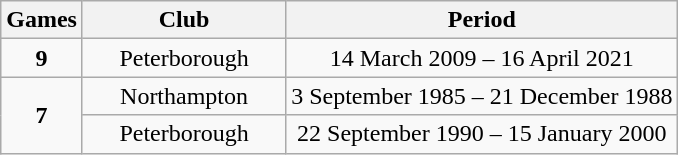<table class="wikitable sortable" style="text-align:center;">
<tr>
<th>Games</th>
<th style="width:30%;">Club</th>
<th>Period</th>
</tr>
<tr>
<td><strong>9</strong></td>
<td>Peterborough</td>
<td>14 March 2009 – 16 April 2021</td>
</tr>
<tr>
<td rowspan=2><strong>7</strong></td>
<td>Northampton</td>
<td>3 September 1985 – 21 December 1988</td>
</tr>
<tr>
<td>Peterborough</td>
<td>22 September 1990 – 15 January 2000</td>
</tr>
</table>
